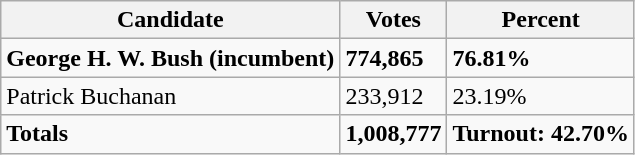<table class="wikitable">
<tr>
<th>Candidate</th>
<th>Votes</th>
<th>Percent</th>
</tr>
<tr>
<td><strong>George H. W. Bush</strong> <strong>(incumbent)</strong></td>
<td><strong>774,865</strong></td>
<td><strong>76.81%</strong></td>
</tr>
<tr>
<td>Patrick Buchanan</td>
<td>233,912</td>
<td>23.19%</td>
</tr>
<tr>
<td><strong>Totals</strong></td>
<td><strong>1,008,777</strong></td>
<td><strong>Turnout: 42.70%</strong></td>
</tr>
</table>
